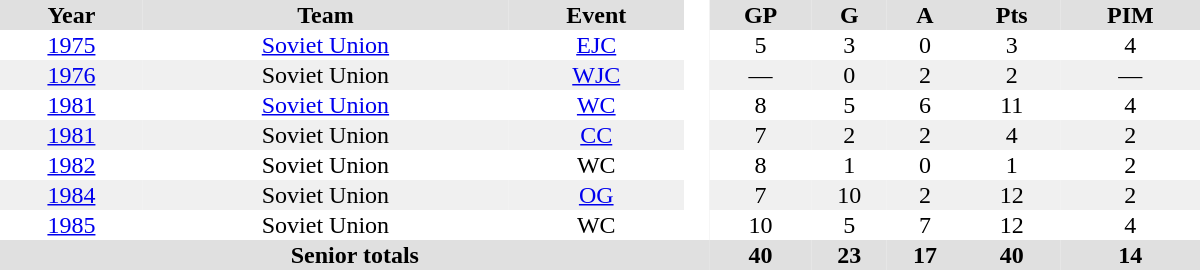<table border="0" cellpadding="1" cellspacing="0" style="text-align:center; width:50em">
<tr ALIGN="center" bgcolor="#e0e0e0">
<th>Year</th>
<th>Team</th>
<th>Event</th>
<th ALIGN="center" rowspan="99" bgcolor="#ffffff"> </th>
<th>GP</th>
<th>G</th>
<th>A</th>
<th>Pts</th>
<th>PIM</th>
</tr>
<tr>
<td><a href='#'>1975</a></td>
<td><a href='#'>Soviet Union</a></td>
<td><a href='#'>EJC</a></td>
<td>5</td>
<td>3</td>
<td>0</td>
<td>3</td>
<td>4</td>
</tr>
<tr bgcolor="#f0f0f0">
<td><a href='#'>1976</a></td>
<td>Soviet Union</td>
<td><a href='#'>WJC</a></td>
<td>—</td>
<td>0</td>
<td>2</td>
<td>2</td>
<td>—</td>
</tr>
<tr>
<td><a href='#'>1981</a></td>
<td><a href='#'>Soviet Union</a></td>
<td><a href='#'>WC</a></td>
<td>8</td>
<td>5</td>
<td>6</td>
<td>11</td>
<td>4</td>
</tr>
<tr bgcolor="#f0f0f0">
<td><a href='#'>1981</a></td>
<td>Soviet Union</td>
<td><a href='#'>CC</a></td>
<td>7</td>
<td>2</td>
<td>2</td>
<td>4</td>
<td>2</td>
</tr>
<tr>
<td><a href='#'>1982</a></td>
<td>Soviet Union</td>
<td>WC</td>
<td>8</td>
<td>1</td>
<td>0</td>
<td>1</td>
<td>2</td>
</tr>
<tr bgcolor="#f0f0f0">
<td><a href='#'>1984</a></td>
<td>Soviet Union</td>
<td><a href='#'>OG</a></td>
<td>7</td>
<td>10</td>
<td>2</td>
<td>12</td>
<td>2</td>
</tr>
<tr>
<td><a href='#'>1985</a></td>
<td>Soviet Union</td>
<td>WC</td>
<td>10</td>
<td>5</td>
<td>7</td>
<td>12</td>
<td>4</td>
</tr>
<tr bgcolor="#e0e0e0">
<th colspan=4>Senior totals</th>
<th>40</th>
<th>23</th>
<th>17</th>
<th>40</th>
<th>14</th>
</tr>
</table>
